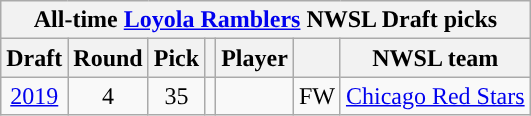<table class="wikitable sortable" style="text-align: center;">
<tr>
<th colspan="7" style="background:#">All-time <a href='#'><span>Loyola Ramblers</span></a> NWSL Draft picks</th>
</tr>
<tr>
<th scope="col">Draft</th>
<th scope="col">Round</th>
<th scope="col">Pick</th>
<th scope="col"></th>
<th scope="col">Player</th>
<th scope="col"></th>
<th scope="col">NWSL team</th>
</tr>
<tr>
<td><a href='#'>2019</a></td>
<td>4</td>
<td>35</td>
<td></td>
<td></td>
<td>FW</td>
<td><a href='#'>Chicago Red Stars</a></td>
</tr>
</table>
